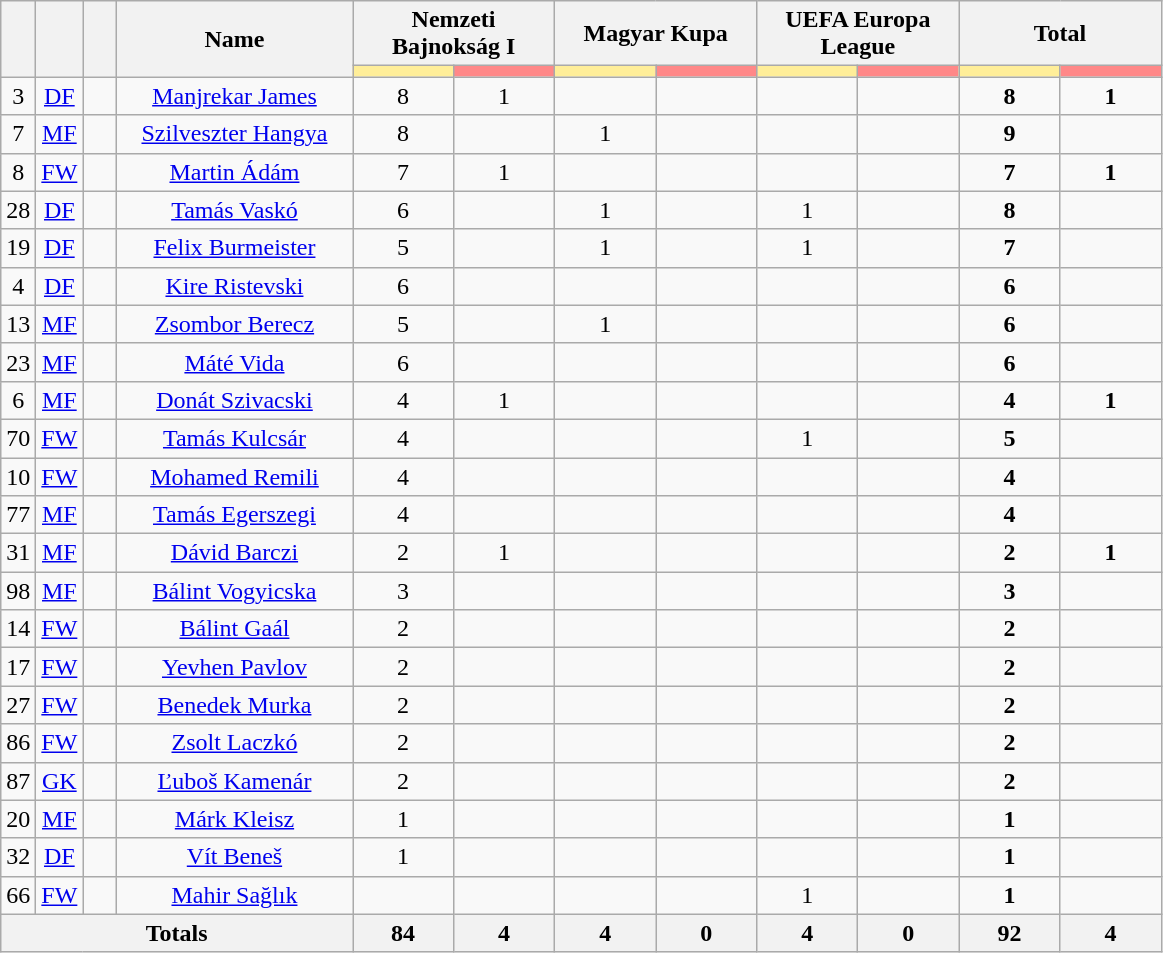<table class="wikitable" style="text-align:center;">
<tr>
<th rowspan="2" width="15" align="center"><strong></strong></th>
<th rowspan="2" width="15" align="center"><strong></strong></th>
<th rowspan="2" width="15" align="center"><strong></strong></th>
<th rowspan="2" width="150" align="center"><strong>Name</strong></th>
<th colspan="2" align="center"><strong>Nemzeti Bajnokság I</strong></th>
<th colspan="2" align="center"><strong>Magyar Kupa</strong></th>
<th colspan="2" align="center"><strong>UEFA Europa League</strong></th>
<th colspan="2" align="center"><strong>Total</strong></th>
</tr>
<tr>
<th width="60" style="background: #FFEE99"></th>
<th width="60" style="background: #FF8888"></th>
<th width="60" style="background: #FFEE99"></th>
<th width="60" style="background: #FF8888"></th>
<th width="60" style="background: #FFEE99"></th>
<th width="60" style="background: #FF8888"></th>
<th width="60" style="background: #FFEE99"></th>
<th width="60" style="background: #FF8888"></th>
</tr>
<tr>
<td>3</td>
<td><a href='#'>DF</a></td>
<td></td>
<td><a href='#'>Manjrekar James</a></td>
<td>8</td>
<td>1</td>
<td></td>
<td></td>
<td></td>
<td></td>
<td><strong>8</strong></td>
<td><strong>1</strong></td>
</tr>
<tr>
<td>7</td>
<td><a href='#'>MF</a></td>
<td></td>
<td><a href='#'>Szilveszter Hangya</a></td>
<td>8</td>
<td></td>
<td>1</td>
<td></td>
<td></td>
<td></td>
<td><strong>9</strong></td>
<td></td>
</tr>
<tr>
<td>8</td>
<td><a href='#'>FW</a></td>
<td></td>
<td><a href='#'>Martin Ádám</a></td>
<td>7</td>
<td>1</td>
<td></td>
<td></td>
<td></td>
<td></td>
<td><strong>7</strong></td>
<td><strong>1</strong></td>
</tr>
<tr>
<td>28</td>
<td><a href='#'>DF</a></td>
<td></td>
<td><a href='#'>Tamás Vaskó</a></td>
<td>6</td>
<td></td>
<td>1</td>
<td></td>
<td>1</td>
<td></td>
<td><strong>8</strong></td>
<td></td>
</tr>
<tr>
<td>19</td>
<td><a href='#'>DF</a></td>
<td></td>
<td><a href='#'>Felix Burmeister</a></td>
<td>5</td>
<td></td>
<td>1</td>
<td></td>
<td>1</td>
<td></td>
<td><strong>7</strong></td>
<td></td>
</tr>
<tr>
<td>4</td>
<td><a href='#'>DF</a></td>
<td></td>
<td><a href='#'>Kire Ristevski</a></td>
<td>6</td>
<td></td>
<td></td>
<td></td>
<td></td>
<td></td>
<td><strong>6</strong></td>
<td></td>
</tr>
<tr>
<td>13</td>
<td><a href='#'>MF</a></td>
<td></td>
<td><a href='#'>Zsombor Berecz</a></td>
<td>5</td>
<td></td>
<td>1</td>
<td></td>
<td></td>
<td></td>
<td><strong>6</strong></td>
<td></td>
</tr>
<tr>
<td>23</td>
<td><a href='#'>MF</a></td>
<td></td>
<td><a href='#'>Máté Vida</a></td>
<td>6</td>
<td></td>
<td></td>
<td></td>
<td></td>
<td></td>
<td><strong>6</strong></td>
<td></td>
</tr>
<tr>
<td>6</td>
<td><a href='#'>MF</a></td>
<td></td>
<td><a href='#'>Donát Szivacski</a></td>
<td>4</td>
<td>1</td>
<td></td>
<td></td>
<td></td>
<td></td>
<td><strong>4</strong></td>
<td><strong>1</strong></td>
</tr>
<tr>
<td>70</td>
<td><a href='#'>FW</a></td>
<td></td>
<td><a href='#'>Tamás Kulcsár</a></td>
<td>4</td>
<td></td>
<td></td>
<td></td>
<td>1</td>
<td></td>
<td><strong>5</strong></td>
<td></td>
</tr>
<tr>
<td>10</td>
<td><a href='#'>FW</a></td>
<td></td>
<td><a href='#'>Mohamed Remili</a></td>
<td>4</td>
<td></td>
<td></td>
<td></td>
<td></td>
<td></td>
<td><strong>4</strong></td>
<td></td>
</tr>
<tr>
<td>77</td>
<td><a href='#'>MF</a></td>
<td></td>
<td><a href='#'>Tamás Egerszegi</a></td>
<td>4</td>
<td></td>
<td></td>
<td></td>
<td></td>
<td></td>
<td><strong>4</strong></td>
<td></td>
</tr>
<tr>
<td>31</td>
<td><a href='#'>MF</a></td>
<td></td>
<td><a href='#'>Dávid Barczi</a></td>
<td>2</td>
<td>1</td>
<td></td>
<td></td>
<td></td>
<td></td>
<td><strong>2</strong></td>
<td><strong>1</strong></td>
</tr>
<tr>
<td>98</td>
<td><a href='#'>MF</a></td>
<td></td>
<td><a href='#'>Bálint Vogyicska</a></td>
<td>3</td>
<td></td>
<td></td>
<td></td>
<td></td>
<td></td>
<td><strong>3</strong></td>
<td></td>
</tr>
<tr>
<td>14</td>
<td><a href='#'>FW</a></td>
<td></td>
<td><a href='#'>Bálint Gaál</a></td>
<td>2</td>
<td></td>
<td></td>
<td></td>
<td></td>
<td></td>
<td><strong>2</strong></td>
<td></td>
</tr>
<tr>
<td>17</td>
<td><a href='#'>FW</a></td>
<td></td>
<td><a href='#'>Yevhen Pavlov</a></td>
<td>2</td>
<td></td>
<td></td>
<td></td>
<td></td>
<td></td>
<td><strong>2</strong></td>
<td></td>
</tr>
<tr>
<td>27</td>
<td><a href='#'>FW</a></td>
<td></td>
<td><a href='#'>Benedek Murka</a></td>
<td>2</td>
<td></td>
<td></td>
<td></td>
<td></td>
<td></td>
<td><strong>2</strong></td>
<td></td>
</tr>
<tr>
<td>86</td>
<td><a href='#'>FW</a></td>
<td></td>
<td><a href='#'>Zsolt Laczkó</a></td>
<td>2</td>
<td></td>
<td></td>
<td></td>
<td></td>
<td></td>
<td><strong>2</strong></td>
<td></td>
</tr>
<tr>
<td>87</td>
<td><a href='#'>GK</a></td>
<td></td>
<td><a href='#'>Ľuboš Kamenár</a></td>
<td>2</td>
<td></td>
<td></td>
<td></td>
<td></td>
<td></td>
<td><strong>2</strong></td>
<td></td>
</tr>
<tr>
<td>20</td>
<td><a href='#'>MF</a></td>
<td></td>
<td><a href='#'>Márk Kleisz</a></td>
<td>1</td>
<td></td>
<td></td>
<td></td>
<td></td>
<td></td>
<td><strong>1</strong></td>
<td></td>
</tr>
<tr>
<td>32</td>
<td><a href='#'>DF</a></td>
<td></td>
<td><a href='#'>Vít Beneš</a></td>
<td>1</td>
<td></td>
<td></td>
<td></td>
<td></td>
<td></td>
<td><strong>1</strong></td>
<td></td>
</tr>
<tr>
<td>66</td>
<td><a href='#'>FW</a></td>
<td></td>
<td><a href='#'>Mahir Sağlık</a></td>
<td></td>
<td></td>
<td></td>
<td></td>
<td>1</td>
<td></td>
<td><strong>1</strong></td>
<td></td>
</tr>
<tr>
<th colspan="4"><strong>Totals</strong></th>
<th>84</th>
<th>4</th>
<th>4</th>
<th>0</th>
<th>4</th>
<th>0</th>
<th>92</th>
<th>4</th>
</tr>
</table>
